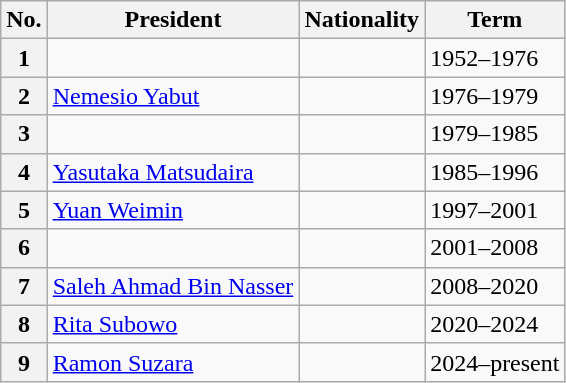<table class="wikitable">
<tr>
<th>No.</th>
<th>President</th>
<th>Nationality</th>
<th>Term</th>
</tr>
<tr>
<th>1</th>
<td></td>
<td></td>
<td>1952–1976</td>
</tr>
<tr>
<th>2</th>
<td><a href='#'>Nemesio Yabut</a></td>
<td></td>
<td>1976–1979</td>
</tr>
<tr>
<th>3</th>
<td></td>
<td></td>
<td>1979–1985</td>
</tr>
<tr>
<th>4</th>
<td><a href='#'>Yasutaka Matsudaira</a></td>
<td></td>
<td>1985–1996</td>
</tr>
<tr>
<th>5</th>
<td><a href='#'>Yuan Weimin</a></td>
<td></td>
<td>1997–2001</td>
</tr>
<tr>
<th>6</th>
<td></td>
<td></td>
<td>2001–2008</td>
</tr>
<tr>
<th>7</th>
<td><a href='#'>Saleh Ahmad Bin Nasser</a></td>
<td></td>
<td>2008–2020</td>
</tr>
<tr>
<th>8</th>
<td><a href='#'>Rita Subowo</a></td>
<td></td>
<td>2020–2024</td>
</tr>
<tr>
<th>9</th>
<td><a href='#'>Ramon Suzara</a></td>
<td></td>
<td>2024–present</td>
</tr>
</table>
